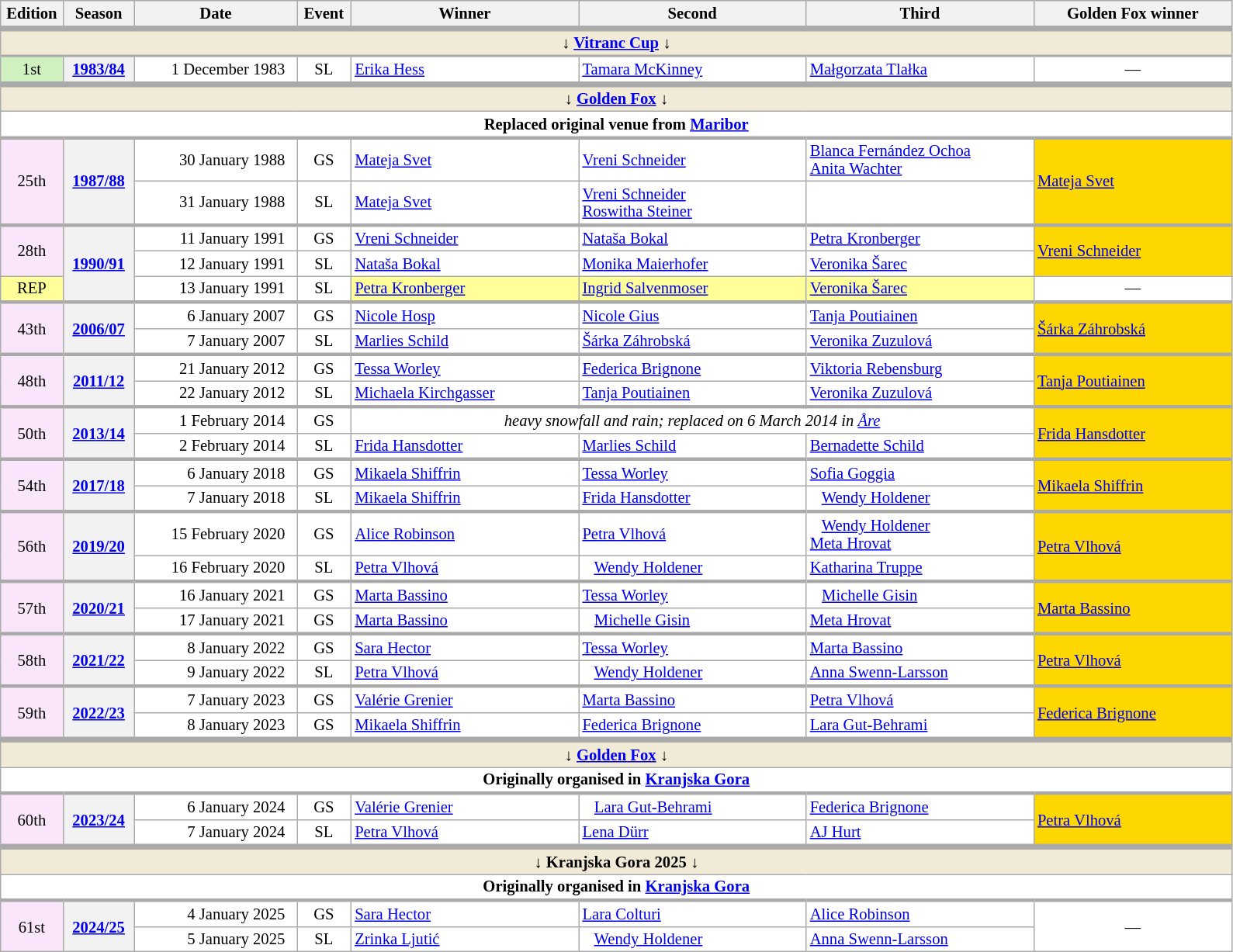<table class="wikitable plainrowheaders" style="background:#fff; font-size:86%; line-height:15px; border:grey solid 1px; border-collapse:collapse;">
<tr>
<th width=47>Edition</th>
<th width=55>Season</th>
<th width=133>Date</th>
<th width=40>Event</th>
<th width=189>Winner</th>
<th width=189>Second</th>
<th width=189>Third</th>
<th width=164>Golden Fox winner</th>
</tr>
<tr>
<td align=center colspan=8 bgcolor=#F0EAD6 style="border-top-width:5px"><strong>↓ <a href='#'>Vitranc Cup</a> ↓</strong></td>
</tr>
<tr>
<td align=center bgcolor=#D0F0C0 style="border-top-width:2px">1st</td>
<th style="border-top-width:2px"><a href='#'>1983/84</a></th>
<td align=right style="border-top-width:2px">1 December 1983  </td>
<td style="border-top-width:2px" align=center>SL</td>
<td style="border-top-width:2px"> <a href='#'>Erika Hess</a></td>
<td style="border-top-width:2px"> <a href='#'>Tamara McKinney</a></td>
<td style="border-top-width:2px"> <a href='#'>Małgorzata Tlałka</a></td>
<td style="border-top-width:2px" align=center>—</td>
</tr>
<tr>
<td align=center colspan=8 bgcolor=#F0EAD6 style="border-top-width:5px"><strong>↓ <a href='#'>Golden Fox</a> ↓</strong></td>
</tr>
<tr>
<td align=center colspan=8><strong>Replaced original venue from <a href='#'>Maribor</a></strong></td>
</tr>
<tr>
<td align=center bgcolor=#FAE6FA rowspan=2 style="border-top-width:3px">25th</td>
<th rowspan=2 style="border-top-width:3px"><a href='#'>1987/88</a></th>
<td align=right style="border-top-width:3px">30 January 1988  </td>
<td align=center style="border-top-width:3px">GS</td>
<td style="border-top-width:3px"> <a href='#'>Mateja Svet</a></td>
<td style="border-top-width:3px"> <a href='#'>Vreni Schneider</a></td>
<td style="border-top-width:3px"> <a href='#'>Blanca Fernández Ochoa</a><br> <a href='#'>Anita Wachter</a></td>
<td rowspan=2 bgcolor=#FFD700 style="border-top-width:3px"> <a href='#'>Mateja Svet</a></td>
</tr>
<tr>
<td align=right>31 January 1988  </td>
<td align=center>SL</td>
<td> <a href='#'>Mateja Svet</a></td>
<td> <a href='#'>Vreni Schneider</a><br> <a href='#'>Roswitha Steiner</a></td>
<td></td>
</tr>
<tr>
<td align=center bgcolor=#FAE6FA rowspan=2 style="border-top-width:3px">28th</td>
<th rowspan=3 style="border-top-width:3px"><a href='#'>1990/91</a></th>
<td align=right style="border-top-width:3px">11 January 1991  </td>
<td align=center style="border-top-width:3px">GS</td>
<td style="border-top-width:3px"> <a href='#'>Vreni Schneider</a></td>
<td style="border-top-width:3px"> <a href='#'>Nataša Bokal</a></td>
<td style="border-top-width:3px"> <a href='#'>Petra Kronberger</a></td>
<td rowspan=2 bgcolor=#FFD700 style="border-top-width:3px"> <a href='#'>Vreni Schneider</a></td>
</tr>
<tr>
<td align=right>12 January 1991  </td>
<td align=center>SL</td>
<td> <a href='#'>Nataša Bokal</a></td>
<td> <a href='#'>Monika Maierhofer</a></td>
<td> <a href='#'>Veronika Šarec</a></td>
</tr>
<tr>
<td align=center bgcolor=#FFFF99>REP</td>
<td align=right>13 January 1991  </td>
<td align=center>SL</td>
<td bgcolor=#FFFF99> <a href='#'>Petra Kronberger</a></td>
<td bgcolor=#FFFF99> <a href='#'>Ingrid Salvenmoser</a></td>
<td bgcolor=#FFFF99> <a href='#'>Veronika Šarec</a></td>
<td align=center>—</td>
</tr>
<tr>
<td align=center bgcolor=#FAE6FA rowspan=2 style="border-top-width:3px">43th</td>
<th style="border-top-width:3px" rowspan=2><a href='#'>2006/07</a></th>
<td style="border-top-width:3px" align=right>6 January 2007  </td>
<td align=center style="border-top-width:3px">GS</td>
<td style="border-top-width:3px"> <a href='#'>Nicole Hosp</a></td>
<td style="border-top-width:3px"> <a href='#'>Nicole Gius</a></td>
<td style="border-top-width:3px"> <a href='#'>Tanja Poutiainen</a></td>
<td style="border-top-width:3px" rowspan=2 bgcolor=#FFD700> <a href='#'>Šárka Záhrobská</a></td>
</tr>
<tr>
<td align=right>7 January 2007  </td>
<td align=center>SL</td>
<td> <a href='#'>Marlies Schild</a></td>
<td> <a href='#'>Šárka Záhrobská</a></td>
<td> <a href='#'>Veronika Zuzulová</a></td>
</tr>
<tr>
<td align=center bgcolor=#FAE6FA rowspan=2 style="border-top-width:3px">48th</td>
<th style="border-top-width:3px" rowspan=2><a href='#'>2011/12</a></th>
<td align=right style="border-top-width:3px">21 January 2012  </td>
<td align=center style="border-top-width:3px">GS</td>
<td style="border-top-width:3px"> <a href='#'>Tessa Worley</a></td>
<td style="border-top-width:3px"> <a href='#'>Federica Brignone</a></td>
<td style="border-top-width:3px"> <a href='#'>Viktoria Rebensburg</a></td>
<td style="border-top-width:3px" rowspan=2 bgcolor=#FFD700> <a href='#'>Tanja Poutiainen</a></td>
</tr>
<tr>
<td align=right>22 January 2012  </td>
<td align=center>SL</td>
<td> <a href='#'>Michaela Kirchgasser</a></td>
<td> <a href='#'>Tanja Poutiainen</a></td>
<td> <a href='#'>Veronika Zuzulová</a></td>
</tr>
<tr>
<td align=center bgcolor=#FAE6FA rowspan=2 style="border-top-width:3px">50th</td>
<th style="border-top-width:3px" rowspan=2><a href='#'>2013/14</a></th>
<td align=right style="border-top-width:3px">1 February 2014  </td>
<td align=center style="border-top-width:3px">GS</td>
<td colspan=3 align=center style="border-top-width:3px"><em>heavy snowfall and rain; replaced on 6 March 2014 in <a href='#'>Åre</a></em></td>
<td style="border-top-width:3px" rowspan=2 bgcolor=#FFD700> <a href='#'>Frida Hansdotter</a></td>
</tr>
<tr>
<td align=right>2 February 2014  </td>
<td align=center>SL</td>
<td> <a href='#'>Frida Hansdotter</a></td>
<td> <a href='#'>Marlies Schild</a></td>
<td> <a href='#'>Bernadette Schild</a></td>
</tr>
<tr>
<td align=center bgcolor=#FAE6FA rowspan=2 style="border-top-width:3px">54th</td>
<th rowspan=2 style="border-top-width:3px"><a href='#'>2017/18</a></th>
<td align=right style="border-top-width:3px">6 January 2018  </td>
<td align=center style="border-top-width:3px">GS</td>
<td style="border-top-width:3px"> <a href='#'>Mikaela Shiffrin</a></td>
<td style="border-top-width:3px"> <a href='#'>Tessa Worley</a></td>
<td style="border-top-width:3px"> <a href='#'>Sofia Goggia</a></td>
<td style="border-top-width:3px" rowspan=2 bgcolor=#FFD700> <a href='#'>Mikaela Shiffrin</a></td>
</tr>
<tr>
<td align=right>7 January 2018  </td>
<td align=center>SL</td>
<td> <a href='#'>Mikaela Shiffrin</a></td>
<td> <a href='#'>Frida Hansdotter</a></td>
<td>   <a href='#'>Wendy Holdener</a></td>
</tr>
<tr>
<td align=center bgcolor=#FAE6FA rowspan=2 style="border-top-width:3px">56th</td>
<th rowspan=2 style="border-top-width:3px"><a href='#'>2019/20</a></th>
<td align=right style="border-top-width:3px">15 February 2020  </td>
<td align=center style="border-top-width:3px">GS</td>
<td style="border-top-width:3px"> <a href='#'>Alice Robinson</a></td>
<td style="border-top-width:3px"> <a href='#'>Petra Vlhová</a></td>
<td style="border-top-width:3px">   <a href='#'>Wendy Holdener</a><br> <a href='#'>Meta Hrovat</a></td>
<td rowspan=2 bgcolor=#FFD700 style="border-top-width:3px"> <a href='#'>Petra Vlhová</a></td>
</tr>
<tr>
<td align=right>16 February 2020  </td>
<td align=center>SL</td>
<td> <a href='#'>Petra Vlhová</a></td>
<td>   <a href='#'>Wendy Holdener</a></td>
<td> <a href='#'>Katharina Truppe</a></td>
</tr>
<tr>
<td align=center bgcolor=#FAE6FA rowspan=2 style="border-top-width:3px">57th</td>
<th rowspan=2 style="border-top-width:3px"><a href='#'>2020/21</a></th>
<td align=right style="border-top-width:3px">16 January 2021  </td>
<td align=center style="border-top-width:3px">GS</td>
<td style="border-top-width:3px"> <a href='#'>Marta Bassino</a></td>
<td style="border-top-width:3px"> <a href='#'>Tessa Worley</a></td>
<td style="border-top-width:3px">   <a href='#'>Michelle Gisin</a></td>
<td style="border-top-width:3px" rowspan=2 bgcolor=#FFD700> <a href='#'>Marta Bassino</a></td>
</tr>
<tr>
<td align=right>17 January 2021  </td>
<td align=center>GS</td>
<td> <a href='#'>Marta Bassino</a></td>
<td>   <a href='#'>Michelle Gisin</a></td>
<td> <a href='#'>Meta Hrovat</a></td>
</tr>
<tr>
<td align=center bgcolor=#FAE6FA rowspan=2 style="border-top-width:3px">58th</td>
<th rowspan=2 style="border-top-width:3px"><a href='#'>2021/22</a></th>
<td align=right style="border-top-width:3px">8 January 2022  </td>
<td align=center style="border-top-width:3px">GS</td>
<td style="border-top-width:3px"> <a href='#'>Sara Hector</a></td>
<td style="border-top-width:3px"> <a href='#'>Tessa Worley</a></td>
<td style="border-top-width:3px"> <a href='#'>Marta Bassino</a></td>
<td style="border-top-width:3px" rowspan=2 bgcolor=#FFD700> <a href='#'>Petra Vlhová</a></td>
</tr>
<tr>
<td align=right>9 January 2022  </td>
<td align=center>SL</td>
<td> <a href='#'>Petra Vlhová</a></td>
<td>   <a href='#'>Wendy Holdener</a></td>
<td> <a href='#'>Anna Swenn-Larsson</a></td>
</tr>
<tr>
<td align=center bgcolor=#FAE6FA rowspan=2 style="border-top-width:3px">59th</td>
<th rowspan=2 style="border-top-width:3px"><a href='#'>2022/23</a></th>
<td align=right style="border-top-width:3px">7 January 2023  </td>
<td align=center style="border-top-width:3px">GS</td>
<td style="border-top-width:3px"> <a href='#'>Valérie Grenier</a></td>
<td style="border-top-width:3px"> <a href='#'>Marta Bassino</a></td>
<td style="border-top-width:3px"> <a href='#'>Petra Vlhová</a></td>
<td style="border-top-width:3px" rowspan=2 bgcolor=#FFD700> <a href='#'>Federica Brignone</a></td>
</tr>
<tr>
<td align=right>8 January 2023  </td>
<td align=center>GS</td>
<td> <a href='#'>Mikaela Shiffrin</a></td>
<td> <a href='#'>Federica Brignone</a></td>
<td> <a href='#'>Lara Gut-Behrami</a></td>
</tr>
<tr>
<td align=center colspan=8 bgcolor=#F0EAD6 style="border-top-width:5px"><strong>↓ <a href='#'>Golden Fox</a> ↓</strong></td>
</tr>
<tr>
<td align=center colspan=8><strong>Originally organised in <a href='#'>Kranjska Gora</a></strong></td>
</tr>
<tr>
<td align=center rowspan=2 bgcolor=#FAE6FA style="border-top-width:3px">60th</td>
<th rowspan=2 style="border-top-width:3px"><a href='#'>2023/24</a></th>
<td align=right style="border-top-width:3px">6 January 2024  </td>
<td align=center style="border-top-width:3px">GS</td>
<td style="border-top-width:3px"> <a href='#'>Valérie Grenier</a></td>
<td style="border-top-width:3px">   <a href='#'>Lara Gut-Behrami</a></td>
<td style="border-top-width:3px"> <a href='#'>Federica Brignone</a></td>
<td style="border-top-width:3px" rowspan=2 bgcolor=#FFD700> <a href='#'>Petra Vlhová</a></td>
</tr>
<tr>
<td align=right>7 January 2024  </td>
<td align=center>SL</td>
<td> <a href='#'>Petra Vlhová</a></td>
<td> <a href='#'>Lena Dürr</a></td>
<td> <a href='#'>AJ Hurt</a></td>
</tr>
<tr>
<td align=center colspan=8 bgcolor=#F0EAD6 style="border-top-width:5px"><strong>↓ Kranjska Gora 2025 ↓</strong></td>
</tr>
<tr>
<td align=center colspan=8><strong>Originally organised in <a href='#'>Kranjska Gora</a></strong></td>
</tr>
<tr>
<td align=center rowspan=2 bgcolor=#FAE6FA style="border-top-width:3px">61st</td>
<th rowspan=2 style="border-top-width:3px"><a href='#'>2024/25</a></th>
<td align=right style="border-top-width:3px">4 January 2025  </td>
<td align=center style="border-top-width:3px">GS</td>
<td style="border-top-width:3px"> <a href='#'>Sara Hector</a></td>
<td style="border-top-width:3px"> <a href='#'>Lara Colturi</a></td>
<td style="border-top-width:3px"> <a href='#'>Alice Robinson</a></td>
<td rowspan=2 style="border-top-width:3px" align=center>—</td>
</tr>
<tr>
<td align=right>5 January 2025  </td>
<td align=center>SL</td>
<td> <a href='#'>Zrinka Ljutić</a></td>
<td>   <a href='#'>Wendy Holdener</a></td>
<td> <a href='#'>Anna Swenn-Larsson</a></td>
</tr>
</table>
